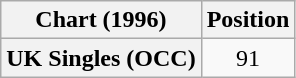<table class="wikitable plainrowheaders" style="text-align:center">
<tr>
<th>Chart (1996)</th>
<th>Position</th>
</tr>
<tr>
<th scope="row">UK Singles (OCC)</th>
<td>91</td>
</tr>
</table>
